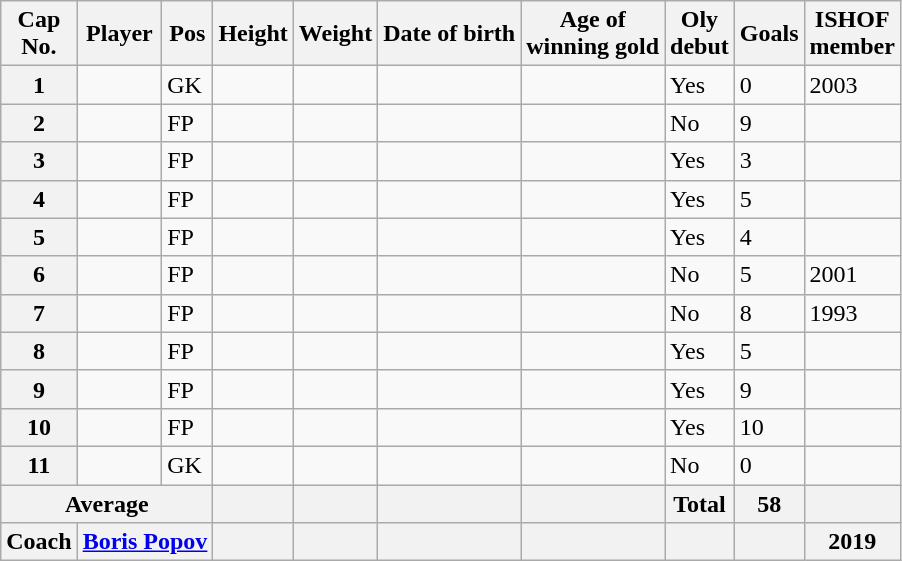<table class="wikitable sortable sticky-header defaultcenter col2left col4left col5right col6right col7left" style="font-size: 100%; margin-left: 1em;">
<tr>
<th scope="col">Cap<br>No.</th>
<th scope="col">Player</th>
<th scope="col">Pos</th>
<th scope="col">Height</th>
<th scope="col">Weight</th>
<th scope="col">Date of birth</th>
<th scope="col">Age of<br>winning gold</th>
<th scope="col">Oly<br>debut</th>
<th scope="col">Goals</th>
<th scope="col">ISHOF<br>member</th>
</tr>
<tr>
<th scope="row">1</th>
<td></td>
<td>GK</td>
<td></td>
<td></td>
<td></td>
<td></td>
<td>Yes</td>
<td>0</td>
<td>2003</td>
</tr>
<tr>
<th scope="row">2</th>
<td></td>
<td>FP</td>
<td></td>
<td></td>
<td></td>
<td></td>
<td>No</td>
<td>9</td>
<td></td>
</tr>
<tr>
<th scope="row">3</th>
<td></td>
<td>FP</td>
<td></td>
<td></td>
<td></td>
<td></td>
<td>Yes</td>
<td>3</td>
<td></td>
</tr>
<tr>
<th scope="row">4</th>
<td></td>
<td>FP</td>
<td></td>
<td></td>
<td></td>
<td></td>
<td>Yes</td>
<td>5</td>
<td></td>
</tr>
<tr>
<th scope="row">5</th>
<td></td>
<td>FP</td>
<td></td>
<td></td>
<td></td>
<td></td>
<td>Yes</td>
<td>4</td>
<td></td>
</tr>
<tr>
<th scope="row">6</th>
<td></td>
<td>FP</td>
<td></td>
<td></td>
<td></td>
<td></td>
<td>No</td>
<td>5</td>
<td>2001</td>
</tr>
<tr>
<th scope="row">7</th>
<td></td>
<td>FP</td>
<td></td>
<td></td>
<td></td>
<td></td>
<td>No</td>
<td>8</td>
<td>1993</td>
</tr>
<tr>
<th scope="row">8</th>
<td></td>
<td>FP</td>
<td></td>
<td></td>
<td></td>
<td></td>
<td>Yes</td>
<td>5</td>
<td></td>
</tr>
<tr>
<th scope="row">9</th>
<td></td>
<td>FP</td>
<td></td>
<td></td>
<td></td>
<td></td>
<td>Yes</td>
<td>9</td>
<td></td>
</tr>
<tr>
<th scope="row">10</th>
<td></td>
<td>FP</td>
<td></td>
<td></td>
<td></td>
<td></td>
<td>Yes</td>
<td>10</td>
<td></td>
</tr>
<tr>
<th scope="row">11</th>
<td></td>
<td>GK</td>
<td></td>
<td></td>
<td></td>
<td></td>
<td>No</td>
<td>0</td>
<td></td>
</tr>
<tr class="sortbottom">
<th colspan="3">Average</th>
<th style="text-align: left;"></th>
<th style="text-align: right;"></th>
<th style="text-align: right;"></th>
<th style="text-align: left;"></th>
<th>Total</th>
<th>58</th>
<th></th>
</tr>
<tr class="sortbottom">
<th>Coach</th>
<th colspan="2" style="text-align: left;"><a href='#'>Boris Popov</a></th>
<th></th>
<th></th>
<th style="text-align: right;"></th>
<th style="text-align: left;"></th>
<th></th>
<th></th>
<th>2019</th>
</tr>
</table>
